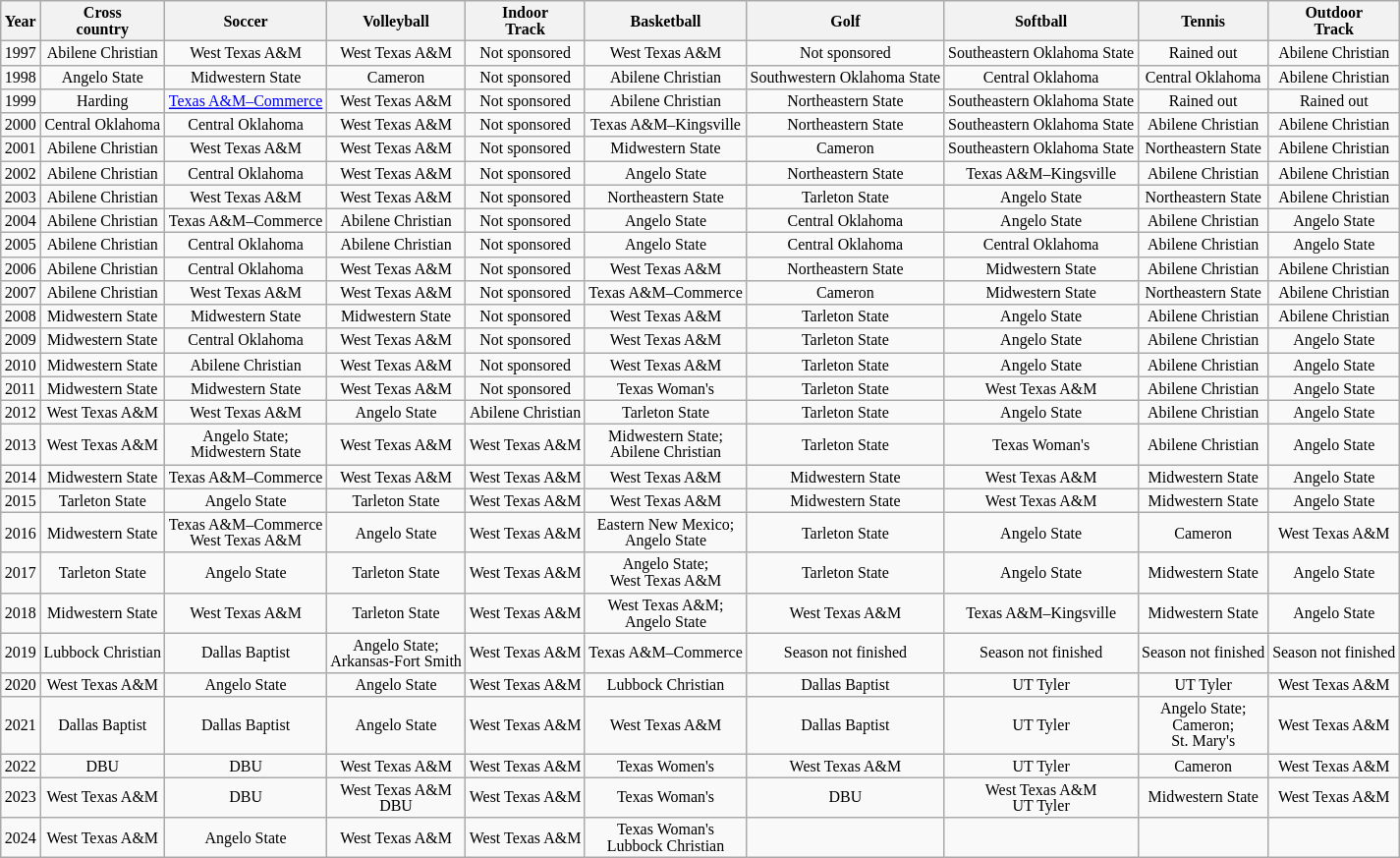<table class="wikitable" style="font-size:8pt; text-align:center">
<tr>
<th>Year</th>
<th>Cross<br>country</th>
<th>Soccer</th>
<th>Volleyball</th>
<th>Indoor<br> Track</th>
<th>Basketball</th>
<th>Golf</th>
<th>Softball</th>
<th>Tennis</th>
<th>Outdoor<br>Track</th>
</tr>
<tr>
<td>1997</td>
<td>Abilene Christian</td>
<td>West Texas A&M</td>
<td>West Texas A&M</td>
<td>Not sponsored</td>
<td>West Texas A&M</td>
<td>Not sponsored</td>
<td>Southeastern Oklahoma State</td>
<td>Rained out</td>
<td>Abilene Christian</td>
</tr>
<tr>
<td>1998</td>
<td>Angelo State</td>
<td>Midwestern State</td>
<td>Cameron</td>
<td>Not sponsored</td>
<td>Abilene Christian</td>
<td>Southwestern Oklahoma State</td>
<td>Central Oklahoma</td>
<td>Central Oklahoma</td>
<td>Abilene Christian</td>
</tr>
<tr>
<td>1999</td>
<td>Harding</td>
<td><a href='#'>Texas A&M–Commerce</a></td>
<td>West Texas A&M</td>
<td>Not sponsored</td>
<td>Abilene Christian</td>
<td>Northeastern State</td>
<td>Southeastern Oklahoma State</td>
<td>Rained out</td>
<td>Rained out</td>
</tr>
<tr>
<td>2000</td>
<td>Central Oklahoma</td>
<td>Central Oklahoma</td>
<td>West Texas A&M</td>
<td>Not sponsored</td>
<td>Texas A&M–Kingsville</td>
<td>Northeastern State</td>
<td>Southeastern Oklahoma State</td>
<td>Abilene Christian</td>
<td>Abilene Christian</td>
</tr>
<tr>
<td>2001</td>
<td>Abilene Christian</td>
<td>West Texas A&M</td>
<td>West Texas A&M</td>
<td>Not sponsored</td>
<td>Midwestern State</td>
<td>Cameron</td>
<td>Southeastern Oklahoma State</td>
<td>Northeastern State</td>
<td>Abilene Christian</td>
</tr>
<tr>
<td>2002</td>
<td>Abilene Christian</td>
<td>Central Oklahoma</td>
<td>West Texas A&M</td>
<td>Not sponsored</td>
<td>Angelo State</td>
<td>Northeastern State</td>
<td>Texas A&M–Kingsville</td>
<td>Abilene Christian</td>
<td>Abilene Christian</td>
</tr>
<tr>
<td>2003</td>
<td>Abilene Christian</td>
<td>West Texas A&M</td>
<td>West Texas A&M</td>
<td>Not sponsored</td>
<td>Northeastern State</td>
<td>Tarleton State</td>
<td>Angelo State</td>
<td>Northeastern State</td>
<td>Abilene Christian</td>
</tr>
<tr>
<td>2004</td>
<td>Abilene Christian</td>
<td>Texas A&M–Commerce</td>
<td>Abilene Christian</td>
<td>Not sponsored</td>
<td>Angelo State</td>
<td>Central Oklahoma</td>
<td>Angelo State</td>
<td>Abilene Christian</td>
<td>Angelo State</td>
</tr>
<tr>
<td>2005</td>
<td>Abilene Christian</td>
<td>Central Oklahoma</td>
<td>Abilene Christian</td>
<td>Not sponsored</td>
<td>Angelo State</td>
<td>Central Oklahoma</td>
<td>Central Oklahoma</td>
<td>Abilene Christian</td>
<td>Angelo State</td>
</tr>
<tr>
<td>2006</td>
<td>Abilene Christian</td>
<td>Central Oklahoma</td>
<td>West Texas A&M</td>
<td>Not sponsored</td>
<td>West Texas A&M</td>
<td>Northeastern State</td>
<td>Midwestern State</td>
<td>Abilene Christian</td>
<td>Abilene Christian</td>
</tr>
<tr>
<td>2007</td>
<td>Abilene Christian</td>
<td>West Texas A&M</td>
<td>West Texas A&M</td>
<td>Not sponsored</td>
<td>Texas A&M–Commerce</td>
<td>Cameron</td>
<td>Midwestern State</td>
<td>Northeastern State</td>
<td>Abilene Christian</td>
</tr>
<tr>
<td>2008</td>
<td>Midwestern State</td>
<td>Midwestern State</td>
<td>Midwestern State</td>
<td>Not sponsored</td>
<td>West Texas A&M</td>
<td>Tarleton State</td>
<td>Angelo State</td>
<td>Abilene Christian</td>
<td>Abilene Christian</td>
</tr>
<tr>
<td>2009</td>
<td>Midwestern State</td>
<td>Central Oklahoma</td>
<td>West Texas A&M</td>
<td>Not sponsored</td>
<td>West Texas A&M</td>
<td>Tarleton State</td>
<td>Angelo State</td>
<td>Abilene Christian</td>
<td>Angelo State</td>
</tr>
<tr>
<td>2010</td>
<td>Midwestern State</td>
<td>Abilene Christian</td>
<td>West Texas A&M</td>
<td>Not sponsored</td>
<td>West Texas A&M</td>
<td>Tarleton State</td>
<td>Angelo State</td>
<td>Abilene Christian</td>
<td>Angelo State</td>
</tr>
<tr>
<td>2011</td>
<td>Midwestern State</td>
<td>Midwestern State</td>
<td>West Texas A&M</td>
<td>Not sponsored</td>
<td>Texas Woman's</td>
<td>Tarleton State</td>
<td>West Texas A&M</td>
<td>Abilene Christian</td>
<td>Angelo State</td>
</tr>
<tr>
<td>2012</td>
<td>West Texas A&M</td>
<td>West Texas A&M</td>
<td>Angelo State</td>
<td>Abilene Christian</td>
<td>Tarleton State</td>
<td>Tarleton State</td>
<td>Angelo State</td>
<td>Abilene Christian</td>
<td>Angelo State</td>
</tr>
<tr>
<td>2013</td>
<td>West Texas A&M</td>
<td>Angelo State;<br>Midwestern State</td>
<td>West Texas A&M</td>
<td>West Texas A&M</td>
<td>Midwestern State;<br>Abilene Christian</td>
<td>Tarleton State</td>
<td>Texas Woman's</td>
<td>Abilene Christian</td>
<td>Angelo State</td>
</tr>
<tr>
<td>2014</td>
<td>Midwestern State</td>
<td>Texas A&M–Commerce</td>
<td>West Texas A&M</td>
<td>West Texas A&M</td>
<td>West Texas A&M</td>
<td>Midwestern State</td>
<td>West Texas A&M</td>
<td>Midwestern State</td>
<td>Angelo State</td>
</tr>
<tr>
<td>2015</td>
<td>Tarleton State</td>
<td>Angelo State</td>
<td>Tarleton State</td>
<td>West Texas A&M</td>
<td>West Texas A&M</td>
<td>Midwestern State</td>
<td>West Texas A&M</td>
<td>Midwestern State</td>
<td>Angelo State</td>
</tr>
<tr>
<td>2016</td>
<td>Midwestern State</td>
<td>Texas A&M–Commerce<br>West Texas A&M</td>
<td>Angelo State</td>
<td>West Texas A&M</td>
<td>Eastern New Mexico; <br>Angelo State</td>
<td>Tarleton State</td>
<td>Angelo State</td>
<td>Cameron</td>
<td>West Texas A&M</td>
</tr>
<tr>
<td>2017</td>
<td>Tarleton State</td>
<td>Angelo State</td>
<td>Tarleton State</td>
<td>West Texas A&M</td>
<td>Angelo State;<br> West Texas A&M</td>
<td>Tarleton State</td>
<td>Angelo State</td>
<td>Midwestern State</td>
<td>Angelo State</td>
</tr>
<tr>
<td>2018</td>
<td>Midwestern State</td>
<td>West Texas A&M</td>
<td>Tarleton State</td>
<td>West Texas A&M</td>
<td>West Texas A&M;<br> Angelo State</td>
<td>West Texas A&M</td>
<td>Texas A&M–Kingsville</td>
<td>Midwestern State</td>
<td>Angelo State</td>
</tr>
<tr>
<td>2019</td>
<td>Lubbock Christian</td>
<td>Dallas Baptist</td>
<td>Angelo State; <br> Arkansas-Fort Smith</td>
<td>West Texas A&M</td>
<td>Texas A&M–Commerce</td>
<td>Season not finished</td>
<td>Season not finished</td>
<td>Season not finished</td>
<td>Season not finished</td>
</tr>
<tr>
<td>2020</td>
<td>West Texas A&M</td>
<td>Angelo State</td>
<td>Angelo State</td>
<td>West Texas A&M</td>
<td>Lubbock Christian</td>
<td>Dallas Baptist</td>
<td>UT Tyler</td>
<td>UT Tyler</td>
<td>West Texas A&M</td>
</tr>
<tr>
<td>2021</td>
<td>Dallas Baptist</td>
<td>Dallas Baptist</td>
<td>Angelo State</td>
<td>West Texas A&M</td>
<td>West Texas A&M</td>
<td>Dallas Baptist</td>
<td>UT Tyler</td>
<td>Angelo State; <br> Cameron; <br> St. Mary's</td>
<td>West Texas A&M</td>
</tr>
<tr>
<td>2022</td>
<td>DBU</td>
<td>DBU</td>
<td>West Texas A&M</td>
<td>West Texas A&M</td>
<td>Texas Women's</td>
<td>West Texas A&M</td>
<td>UT Tyler</td>
<td>Cameron</td>
<td>West Texas A&M</td>
</tr>
<tr>
<td>2023</td>
<td>West Texas A&M</td>
<td>DBU</td>
<td>West Texas A&M <br> DBU</td>
<td>West Texas A&M</td>
<td>Texas Woman's</td>
<td>DBU</td>
<td>West Texas A&M <br> UT Tyler</td>
<td>Midwestern State</td>
<td>West Texas A&M</td>
</tr>
<tr>
<td>2024</td>
<td>West Texas A&M</td>
<td>Angelo State</td>
<td>West Texas A&M</td>
<td>West Texas A&M</td>
<td>Texas Woman's <br> Lubbock Christian</td>
<td></td>
<td></td>
<td></td>
<td></td>
</tr>
</table>
